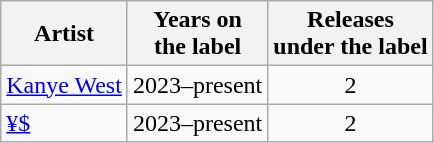<table class="wikitable">
<tr>
<th>Artist</th>
<th>Years on<br>the label</th>
<th>Releases<br>under the label</th>
</tr>
<tr>
<td><a href='#'>Kanye West</a></td>
<td style="text-align:center;">2023–present</td>
<td style="text-align:center;">2</td>
</tr>
<tr>
<td><a href='#'>¥$</a></td>
<td style="text-align:center;">2023–present</td>
<td style="text-align:center;">2</td>
</tr>
</table>
